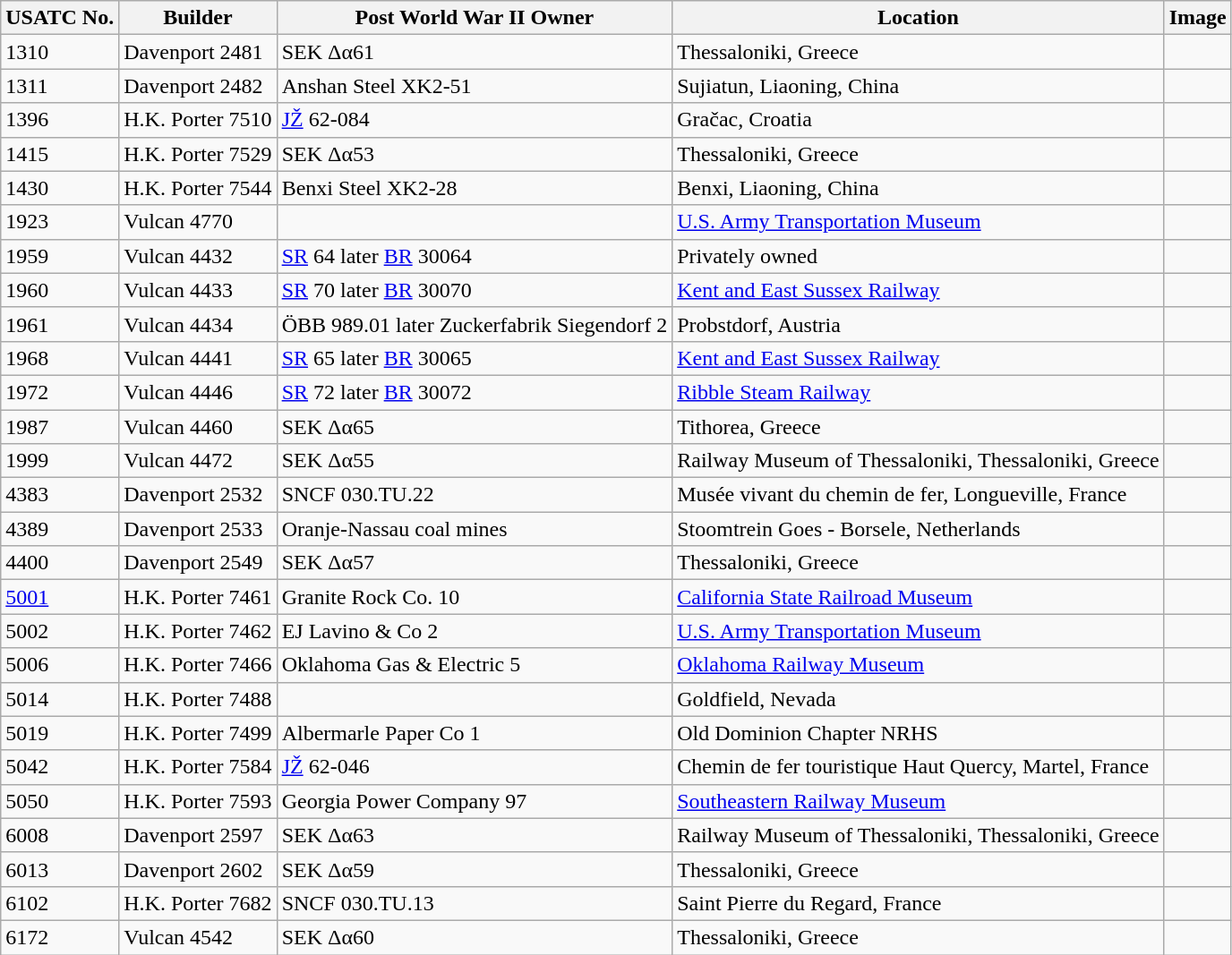<table class="wikitable sortable">
<tr>
<th>USATC No.</th>
<th>Builder</th>
<th>Post World War II Owner</th>
<th>Location</th>
<th>Image</th>
</tr>
<tr>
<td>1310</td>
<td>Davenport 2481</td>
<td>SEK Δα61</td>
<td>Thessaloniki, Greece</td>
<td></td>
</tr>
<tr>
<td>1311</td>
<td>Davenport 2482</td>
<td>Anshan Steel XK2-51</td>
<td>Sujiatun, Liaoning, China</td>
<td></td>
</tr>
<tr>
<td>1396</td>
<td>H.K. Porter 7510</td>
<td><a href='#'>JŽ</a> 62-084</td>
<td>Gračac, Croatia</td>
<td></td>
</tr>
<tr>
<td>1415</td>
<td>H.K. Porter 7529</td>
<td>SEK Δα53</td>
<td>Thessaloniki, Greece</td>
<td></td>
</tr>
<tr>
<td>1430</td>
<td>H.K. Porter 7544</td>
<td>Benxi Steel XK2-28</td>
<td>Benxi, Liaoning, China</td>
<td></td>
</tr>
<tr>
<td>1923</td>
<td>Vulcan 4770</td>
<td></td>
<td><a href='#'>U.S. Army Transportation Museum</a></td>
<td></td>
</tr>
<tr>
<td>1959</td>
<td>Vulcan 4432</td>
<td><a href='#'>SR</a> 64 later <a href='#'>BR</a> 30064</td>
<td>Privately owned</td>
<td></td>
</tr>
<tr>
<td>1960</td>
<td>Vulcan 4433</td>
<td><a href='#'>SR</a> 70 later <a href='#'>BR</a> 30070</td>
<td><a href='#'>Kent and East Sussex Railway</a></td>
<td></td>
</tr>
<tr>
<td>1961</td>
<td>Vulcan 4434</td>
<td>ÖBB 989.01 later Zuckerfabrik Siegendorf 2</td>
<td>Probstdorf, Austria</td>
<td></td>
</tr>
<tr>
<td>1968</td>
<td>Vulcan 4441</td>
<td><a href='#'>SR</a> 65 later <a href='#'>BR</a> 30065</td>
<td><a href='#'>Kent and East Sussex Railway</a></td>
<td></td>
</tr>
<tr>
<td>1972</td>
<td>Vulcan 4446</td>
<td><a href='#'>SR</a> 72 later <a href='#'>BR</a> 30072</td>
<td><a href='#'>Ribble Steam Railway</a></td>
<td></td>
</tr>
<tr>
<td>1987</td>
<td>Vulcan 4460</td>
<td>SEK Δα65</td>
<td>Tithorea, Greece</td>
<td></td>
</tr>
<tr>
<td>1999</td>
<td>Vulcan 4472</td>
<td>SEK Δα55</td>
<td>Railway Museum of Thessaloniki, Thessaloniki, Greece</td>
<td></td>
</tr>
<tr>
<td>4383</td>
<td>Davenport 2532</td>
<td>SNCF 030.TU.22</td>
<td>Musée vivant du chemin de fer, Longueville, France</td>
<td></td>
</tr>
<tr>
<td>4389</td>
<td>Davenport 2533</td>
<td>Oranje-Nassau coal mines</td>
<td>Stoomtrein Goes - Borsele, Netherlands</td>
<td></td>
</tr>
<tr>
<td>4400</td>
<td>Davenport 2549</td>
<td>SEK Δα57</td>
<td>Thessaloniki, Greece</td>
<td></td>
</tr>
<tr>
<td><a href='#'>5001</a></td>
<td>H.K. Porter 7461</td>
<td>Granite Rock Co. 10</td>
<td><a href='#'>California State Railroad Museum</a></td>
<td></td>
</tr>
<tr>
<td>5002</td>
<td>H.K. Porter 7462</td>
<td>EJ Lavino & Co 2</td>
<td><a href='#'>U.S. Army Transportation Museum</a></td>
<td></td>
</tr>
<tr>
<td>5006</td>
<td>H.K. Porter 7466</td>
<td>Oklahoma Gas & Electric 5</td>
<td><a href='#'>Oklahoma Railway Museum</a></td>
<td></td>
</tr>
<tr>
<td>5014</td>
<td>H.K. Porter 7488</td>
<td></td>
<td>Goldfield, Nevada</td>
<td></td>
</tr>
<tr>
<td>5019</td>
<td>H.K. Porter 7499</td>
<td>Albermarle Paper Co 1</td>
<td>Old Dominion Chapter NRHS</td>
<td></td>
</tr>
<tr>
<td>5042</td>
<td>H.K. Porter 7584</td>
<td><a href='#'>JŽ</a> 62-046</td>
<td>Chemin de fer touristique Haut Quercy, Martel, France</td>
<td></td>
</tr>
<tr>
<td>5050</td>
<td>H.K. Porter 7593</td>
<td>Georgia Power Company 97</td>
<td><a href='#'>Southeastern Railway Museum</a></td>
<td></td>
</tr>
<tr>
<td>6008</td>
<td>Davenport 2597</td>
<td>SEK Δα63</td>
<td>Railway Museum of Thessaloniki, Thessaloniki, Greece</td>
<td></td>
</tr>
<tr>
<td>6013</td>
<td>Davenport 2602</td>
<td>SEK Δα59</td>
<td>Thessaloniki, Greece</td>
<td></td>
</tr>
<tr>
<td>6102</td>
<td>H.K. Porter 7682</td>
<td>SNCF 030.TU.13</td>
<td>Saint Pierre du Regard, France</td>
<td></td>
</tr>
<tr>
<td>6172</td>
<td>Vulcan 4542</td>
<td>SEK Δα60</td>
<td>Thessaloniki, Greece</td>
<td></td>
</tr>
</table>
